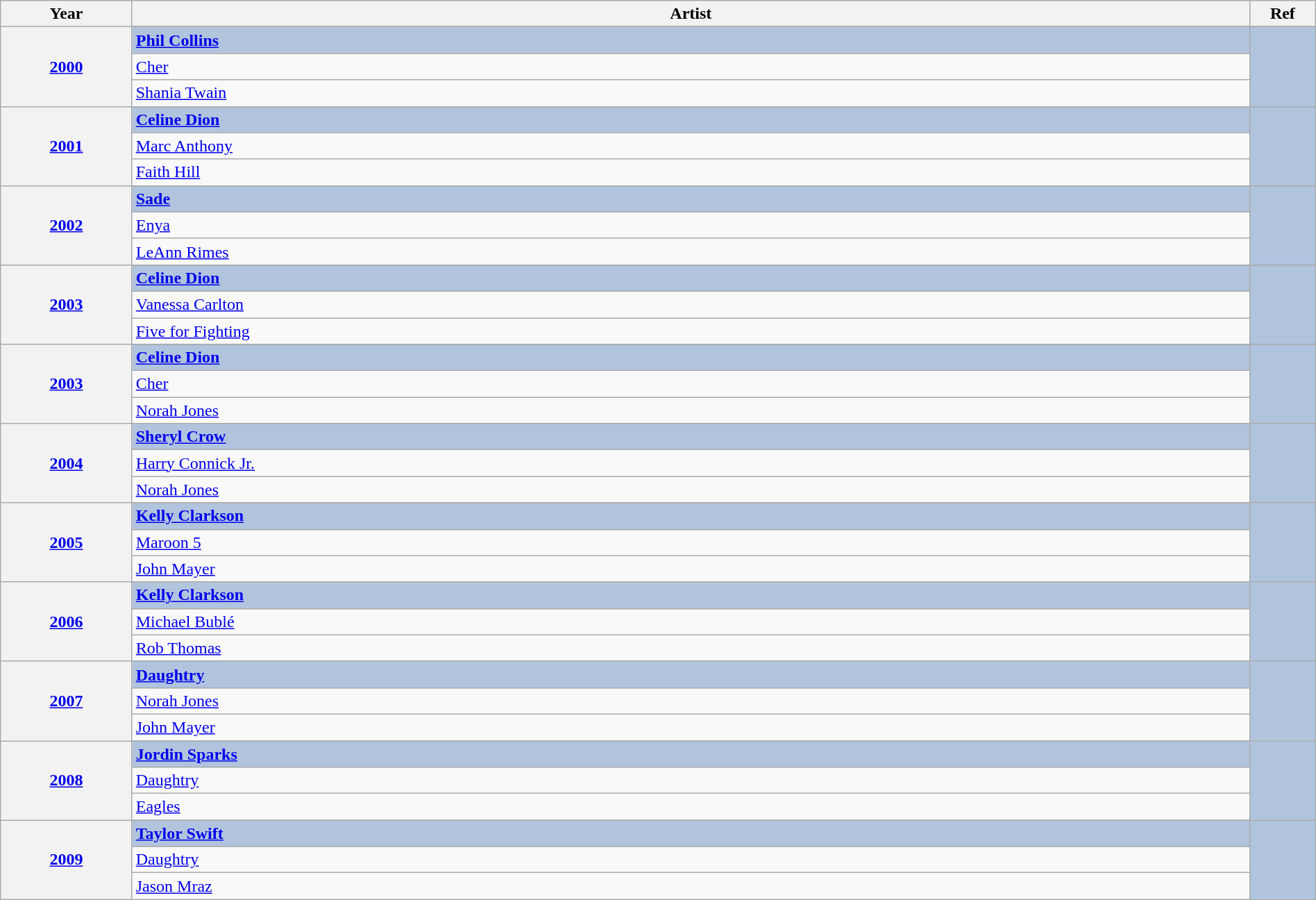<table class="wikitable" width="100%">
<tr>
<th width="10%">Year</th>
<th width="85%">Artist</th>
<th width="5%">Ref</th>
</tr>
<tr>
<th rowspan="4" align="center"><a href='#'>2000<br></a></th>
</tr>
<tr style="background:#B0C4DE">
<td><strong><a href='#'>Phil Collins</a></strong></td>
<td rowspan="4" align="center"></td>
</tr>
<tr>
<td><a href='#'>Cher</a></td>
</tr>
<tr>
<td><a href='#'>Shania Twain</a></td>
</tr>
<tr>
<th rowspan="4" align="center"><a href='#'>2001<br></a></th>
</tr>
<tr style="background:#B0C4DE">
<td><strong><a href='#'>Celine Dion</a></strong></td>
<td rowspan="4" align="center"></td>
</tr>
<tr>
<td><a href='#'>Marc Anthony</a></td>
</tr>
<tr>
<td><a href='#'>Faith Hill</a></td>
</tr>
<tr>
<th rowspan="4" align="center"><a href='#'>2002<br></a></th>
</tr>
<tr style="background:#B0C4DE">
<td><strong><a href='#'>Sade</a></strong></td>
<td rowspan="4" align="center"></td>
</tr>
<tr>
<td><a href='#'>Enya</a></td>
</tr>
<tr>
<td><a href='#'>LeAnn Rimes</a></td>
</tr>
<tr>
<th rowspan="4" align="center"><a href='#'>2003<br></a></th>
</tr>
<tr style="background:#B0C4DE">
<td><strong><a href='#'>Celine Dion</a></strong></td>
<td rowspan="4" align="center"></td>
</tr>
<tr>
<td><a href='#'>Vanessa Carlton</a></td>
</tr>
<tr>
<td><a href='#'>Five for Fighting</a></td>
</tr>
<tr>
<th rowspan="4" align="center"><a href='#'>2003<br></a></th>
</tr>
<tr style="background:#B0C4DE">
<td><strong><a href='#'>Celine Dion</a></strong></td>
<td rowspan="4" align="center"></td>
</tr>
<tr>
<td><a href='#'>Cher</a></td>
</tr>
<tr>
<td><a href='#'>Norah Jones</a></td>
</tr>
<tr>
<th rowspan="4" align="center"><a href='#'>2004<br></a></th>
</tr>
<tr style="background:#B0C4DE">
<td><strong><a href='#'>Sheryl Crow</a></strong></td>
<td rowspan="4" align="center"></td>
</tr>
<tr>
<td><a href='#'>Harry Connick Jr.</a></td>
</tr>
<tr>
<td><a href='#'>Norah Jones</a></td>
</tr>
<tr>
<th rowspan="4" align="center"><a href='#'>2005<br></a></th>
</tr>
<tr style="background:#B0C4DE">
<td><strong><a href='#'>Kelly Clarkson</a></strong></td>
<td rowspan="4" align="center"></td>
</tr>
<tr>
<td><a href='#'>Maroon 5</a></td>
</tr>
<tr>
<td><a href='#'>John Mayer</a></td>
</tr>
<tr>
<th rowspan="4" align="center"><a href='#'>2006<br></a></th>
</tr>
<tr style="background:#B0C4DE">
<td><strong><a href='#'>Kelly Clarkson</a></strong></td>
<td rowspan="4" align="center"></td>
</tr>
<tr>
<td><a href='#'>Michael Bublé</a></td>
</tr>
<tr>
<td><a href='#'>Rob Thomas</a></td>
</tr>
<tr>
<th rowspan="4" align="center"><a href='#'>2007<br></a></th>
</tr>
<tr style="background:#B0C4DE">
<td><strong><a href='#'>Daughtry</a></strong></td>
<td rowspan="4" align="center"></td>
</tr>
<tr>
<td><a href='#'>Norah Jones</a></td>
</tr>
<tr>
<td><a href='#'>John Mayer</a></td>
</tr>
<tr>
<th rowspan="4" align="center"><a href='#'>2008<br></a></th>
</tr>
<tr style="background:#B0C4DE">
<td><strong><a href='#'>Jordin Sparks</a></strong></td>
<td rowspan="4" align="center"></td>
</tr>
<tr>
<td><a href='#'>Daughtry</a></td>
</tr>
<tr>
<td><a href='#'>Eagles</a></td>
</tr>
<tr>
<th rowspan="4" align="center"><a href='#'>2009<br></a></th>
</tr>
<tr style="background:#B0C4DE">
<td><strong><a href='#'>Taylor Swift</a></strong></td>
<td rowspan="4" align="center"></td>
</tr>
<tr>
<td><a href='#'>Daughtry</a></td>
</tr>
<tr>
<td><a href='#'>Jason Mraz</a></td>
</tr>
</table>
